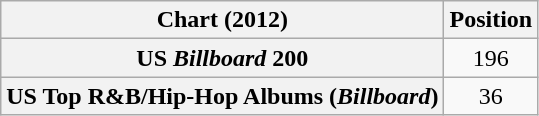<table class="wikitable plainrowheaders" style="text-align:center;">
<tr>
<th>Chart (2012)</th>
<th>Position</th>
</tr>
<tr>
<th scope="row">US <em>Billboard</em> 200</th>
<td align="center">196</td>
</tr>
<tr>
<th scope="row">US Top R&B/Hip-Hop Albums (<em>Billboard</em>)</th>
<td align="center">36</td>
</tr>
</table>
